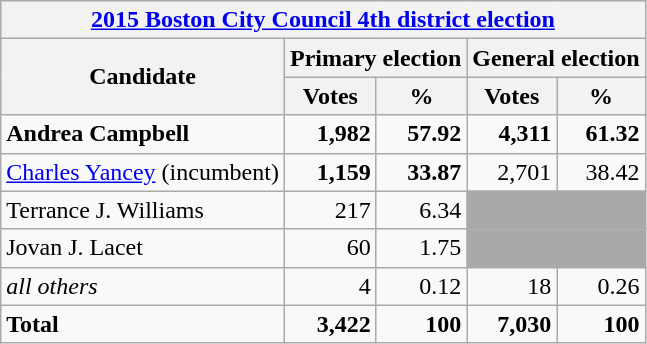<table class=wikitable>
<tr>
<th colspan=5><a href='#'>2015 Boston City Council 4th district election</a></th>
</tr>
<tr>
<th colspan=1 rowspan=2>Candidate</th>
<th colspan=2><strong>Primary election</strong></th>
<th colspan=2><strong>General election</strong></th>
</tr>
<tr>
<th>Votes</th>
<th>%</th>
<th>Votes</th>
<th>%</th>
</tr>
<tr>
<td><strong>Andrea Campbell</strong></td>
<td align="right"><strong>1,982</strong></td>
<td align="right"><strong>57.92</strong></td>
<td align="right"><strong>4,311</strong></td>
<td align="right"><strong>61.32</strong></td>
</tr>
<tr>
<td><a href='#'>Charles Yancey</a> (incumbent)</td>
<td align="right"><strong>1,159</strong></td>
<td align="right"><strong>33.87</strong></td>
<td align="right">2,701</td>
<td align="right">38.42</td>
</tr>
<tr>
<td>Terrance J. Williams</td>
<td align="right">217</td>
<td align="right">6.34</td>
<td colspan=2 bgcolor=darkgray> </td>
</tr>
<tr>
<td>Jovan J. Lacet</td>
<td align="right">60</td>
<td align="right">1.75</td>
<td colspan=2 bgcolor=darkgray> </td>
</tr>
<tr>
<td><em>all others</em></td>
<td align="right">4</td>
<td align="right">0.12</td>
<td align="right">18</td>
<td align="right">0.26</td>
</tr>
<tr>
<td><strong>Total</strong></td>
<td align="right"><strong>3,422</strong></td>
<td align="right"><strong>100</strong></td>
<td align="right"><strong>7,030</strong></td>
<td align="right"><strong>100</strong></td>
</tr>
</table>
